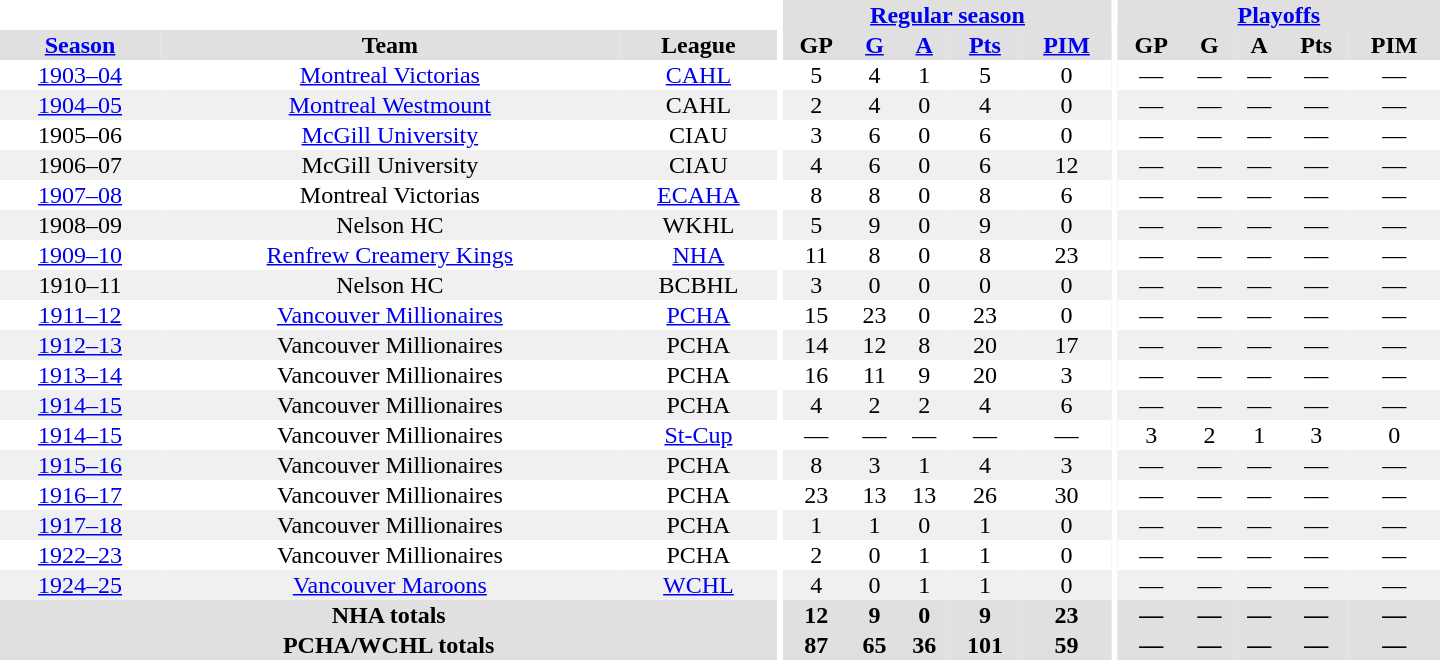<table border="0" cellpadding="1" cellspacing="0" style="text-align:center; width:60em">
<tr bgcolor="#e0e0e0">
<th colspan="3" bgcolor="#ffffff"></th>
<th rowspan="100" bgcolor="#ffffff"></th>
<th colspan="5"><a href='#'>Regular season</a></th>
<th rowspan="100" bgcolor="#ffffff"></th>
<th colspan="5"><a href='#'>Playoffs</a></th>
</tr>
<tr bgcolor="#e0e0e0">
<th><a href='#'>Season</a></th>
<th>Team</th>
<th>League</th>
<th>GP</th>
<th><a href='#'>G</a></th>
<th><a href='#'>A</a></th>
<th><a href='#'>Pts</a></th>
<th><a href='#'>PIM</a></th>
<th>GP</th>
<th>G</th>
<th>A</th>
<th>Pts</th>
<th>PIM</th>
</tr>
<tr>
<td><a href='#'>1903–04</a></td>
<td><a href='#'>Montreal Victorias</a></td>
<td><a href='#'>CAHL</a></td>
<td>5</td>
<td>4</td>
<td>1</td>
<td>5</td>
<td>0</td>
<td>—</td>
<td>—</td>
<td>—</td>
<td>—</td>
<td>—</td>
</tr>
<tr bgcolor="#f0f0f0">
<td><a href='#'>1904–05</a></td>
<td><a href='#'>Montreal Westmount</a></td>
<td>CAHL</td>
<td>2</td>
<td>4</td>
<td>0</td>
<td>4</td>
<td>0</td>
<td>—</td>
<td>—</td>
<td>—</td>
<td>—</td>
<td>—</td>
</tr>
<tr>
<td>1905–06</td>
<td><a href='#'>McGill University</a></td>
<td>CIAU</td>
<td>3</td>
<td>6</td>
<td>0</td>
<td>6</td>
<td>0</td>
<td>—</td>
<td>—</td>
<td>—</td>
<td>—</td>
<td>—</td>
</tr>
<tr bgcolor="#f0f0f0">
<td>1906–07</td>
<td>McGill University</td>
<td>CIAU</td>
<td>4</td>
<td>6</td>
<td>0</td>
<td>6</td>
<td>12</td>
<td>—</td>
<td>—</td>
<td>—</td>
<td>—</td>
<td>—</td>
</tr>
<tr>
<td><a href='#'>1907–08</a></td>
<td>Montreal Victorias</td>
<td><a href='#'>ECAHA</a></td>
<td>8</td>
<td>8</td>
<td>0</td>
<td>8</td>
<td>6</td>
<td>—</td>
<td>—</td>
<td>—</td>
<td>—</td>
<td>—</td>
</tr>
<tr bgcolor="#f0f0f0">
<td>1908–09</td>
<td>Nelson HC</td>
<td>WKHL</td>
<td>5</td>
<td>9</td>
<td>0</td>
<td>9</td>
<td>0</td>
<td>—</td>
<td>—</td>
<td>—</td>
<td>—</td>
<td>—</td>
</tr>
<tr>
<td><a href='#'>1909–10</a></td>
<td><a href='#'>Renfrew Creamery Kings</a></td>
<td><a href='#'>NHA</a></td>
<td>11</td>
<td>8</td>
<td>0</td>
<td>8</td>
<td>23</td>
<td>—</td>
<td>—</td>
<td>—</td>
<td>—</td>
<td>—</td>
</tr>
<tr bgcolor="#f0f0f0">
<td>1910–11</td>
<td>Nelson HC</td>
<td>BCBHL</td>
<td>3</td>
<td>0</td>
<td>0</td>
<td>0</td>
<td>0</td>
<td>—</td>
<td>—</td>
<td>—</td>
<td>—</td>
<td>—</td>
</tr>
<tr>
<td><a href='#'>1911–12</a></td>
<td><a href='#'>Vancouver Millionaires</a></td>
<td><a href='#'>PCHA</a></td>
<td>15</td>
<td>23</td>
<td>0</td>
<td>23</td>
<td>0</td>
<td>—</td>
<td>—</td>
<td>—</td>
<td>—</td>
<td>—</td>
</tr>
<tr bgcolor="#f0f0f0">
<td><a href='#'>1912–13</a></td>
<td>Vancouver Millionaires</td>
<td>PCHA</td>
<td>14</td>
<td>12</td>
<td>8</td>
<td>20</td>
<td>17</td>
<td>—</td>
<td>—</td>
<td>—</td>
<td>—</td>
<td>—</td>
</tr>
<tr>
<td><a href='#'>1913–14</a></td>
<td>Vancouver Millionaires</td>
<td>PCHA</td>
<td>16</td>
<td>11</td>
<td>9</td>
<td>20</td>
<td>3</td>
<td>—</td>
<td>—</td>
<td>—</td>
<td>—</td>
<td>—</td>
</tr>
<tr bgcolor="#f0f0f0">
<td><a href='#'>1914–15</a></td>
<td>Vancouver Millionaires</td>
<td>PCHA</td>
<td>4</td>
<td>2</td>
<td>2</td>
<td>4</td>
<td>6</td>
<td>—</td>
<td>—</td>
<td>—</td>
<td>—</td>
<td>—</td>
</tr>
<tr>
<td><a href='#'>1914–15</a></td>
<td>Vancouver Millionaires</td>
<td><a href='#'>St-Cup</a></td>
<td>—</td>
<td>—</td>
<td>—</td>
<td>—</td>
<td>—</td>
<td>3</td>
<td>2</td>
<td>1</td>
<td>3</td>
<td>0</td>
</tr>
<tr bgcolor="#f0f0f0">
<td><a href='#'>1915–16</a></td>
<td>Vancouver Millionaires</td>
<td>PCHA</td>
<td>8</td>
<td>3</td>
<td>1</td>
<td>4</td>
<td>3</td>
<td>—</td>
<td>—</td>
<td>—</td>
<td>—</td>
<td>—</td>
</tr>
<tr>
<td><a href='#'>1916–17</a></td>
<td>Vancouver Millionaires</td>
<td>PCHA</td>
<td>23</td>
<td>13</td>
<td>13</td>
<td>26</td>
<td>30</td>
<td>—</td>
<td>—</td>
<td>—</td>
<td>—</td>
<td>—</td>
</tr>
<tr bgcolor="#f0f0f0">
<td><a href='#'>1917–18</a></td>
<td>Vancouver Millionaires</td>
<td>PCHA</td>
<td>1</td>
<td>1</td>
<td>0</td>
<td>1</td>
<td>0</td>
<td>—</td>
<td>—</td>
<td>—</td>
<td>—</td>
<td>—</td>
</tr>
<tr>
<td><a href='#'>1922–23</a></td>
<td>Vancouver Millionaires</td>
<td>PCHA</td>
<td>2</td>
<td>0</td>
<td>1</td>
<td>1</td>
<td>0</td>
<td>—</td>
<td>—</td>
<td>—</td>
<td>—</td>
<td>—</td>
</tr>
<tr bgcolor="#f0f0f0">
<td><a href='#'>1924–25</a></td>
<td><a href='#'>Vancouver Maroons</a></td>
<td><a href='#'>WCHL</a></td>
<td>4</td>
<td>0</td>
<td>1</td>
<td>1</td>
<td>0</td>
<td>—</td>
<td>—</td>
<td>—</td>
<td>—</td>
<td>—</td>
</tr>
<tr bgcolor="#e0e0e0">
<th colspan="3">NHA totals</th>
<th>12</th>
<th>9</th>
<th>0</th>
<th>9</th>
<th>23</th>
<th>—</th>
<th>—</th>
<th>—</th>
<th>—</th>
<th>—</th>
</tr>
<tr bgcolor="#e0e0e0">
<th colspan="3">PCHA/WCHL totals</th>
<th>87</th>
<th>65</th>
<th>36</th>
<th>101</th>
<th>59</th>
<th>—</th>
<th>—</th>
<th>—</th>
<th>—</th>
<th>—</th>
</tr>
</table>
